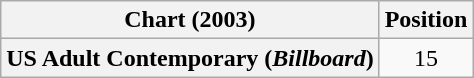<table class="wikitable plainrowheaders" style="text-align:center">
<tr>
<th scope="col">Chart (2003)</th>
<th scope="col">Position</th>
</tr>
<tr>
<th scope="row">US Adult Contemporary (<em>Billboard</em>)</th>
<td>15</td>
</tr>
</table>
